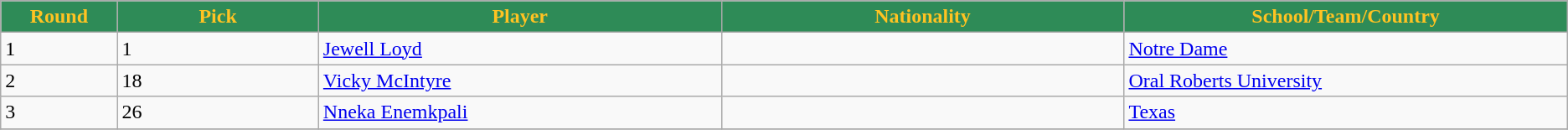<table class="wikitable">
<tr>
<th style="background:#2E8B57; color:#FFC322;" width="2%">Round</th>
<th style="background:#2E8B57; color:#FFC322;" width="5%">Pick</th>
<th style="background:#2E8B57; color:#FFC322;" width="10%">Player</th>
<th style="background:#2E8B57; color:#FFC322;" width="10%">Nationality</th>
<th style="background:#2E8B57; color:#FFC322;" width="10%">School/Team/Country</th>
</tr>
<tr>
<td>1</td>
<td>1</td>
<td><a href='#'>Jewell Loyd</a></td>
<td></td>
<td><a href='#'>Notre Dame</a></td>
</tr>
<tr>
<td>2</td>
<td>18</td>
<td><a href='#'>Vicky McIntyre</a></td>
<td></td>
<td><a href='#'>Oral Roberts University</a></td>
</tr>
<tr>
<td>3</td>
<td>26</td>
<td><a href='#'>Nneka Enemkpali</a></td>
<td></td>
<td><a href='#'>Texas</a></td>
</tr>
<tr>
</tr>
</table>
